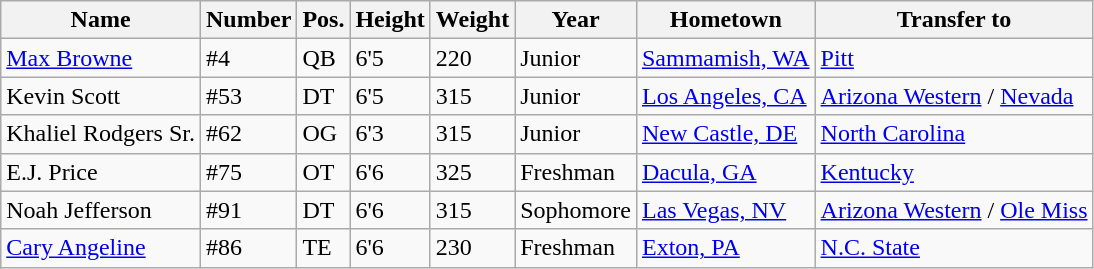<table class="wikitable sortable">
<tr>
<th>Name</th>
<th>Number</th>
<th>Pos.</th>
<th>Height</th>
<th>Weight</th>
<th>Year</th>
<th>Hometown</th>
<th class="unsortable">Transfer to</th>
</tr>
<tr>
<td><a href='#'>Max Browne</a></td>
<td>#4</td>
<td>QB</td>
<td>6'5</td>
<td>220</td>
<td>Junior </td>
<td><a href='#'>Sammamish, WA</a></td>
<td><a href='#'>Pitt</a></td>
</tr>
<tr>
<td>Kevin Scott</td>
<td>#53</td>
<td>DT</td>
<td>6'5</td>
<td>315</td>
<td>Junior</td>
<td><a href='#'>Los Angeles, CA</a></td>
<td><a href='#'>Arizona Western</a> / <a href='#'>Nevada</a></td>
</tr>
<tr>
<td>Khaliel Rodgers Sr.</td>
<td>#62</td>
<td>OG</td>
<td>6'3</td>
<td>315</td>
<td>Junior </td>
<td><a href='#'>New Castle, DE</a></td>
<td><a href='#'>North Carolina</a></td>
</tr>
<tr>
<td>E.J. Price</td>
<td>#75</td>
<td>OT</td>
<td>6'6</td>
<td>325</td>
<td>Freshman</td>
<td><a href='#'>Dacula, GA</a></td>
<td><a href='#'>Kentucky</a></td>
</tr>
<tr>
<td>Noah Jefferson</td>
<td>#91</td>
<td>DT</td>
<td>6'6</td>
<td>315</td>
<td>Sophomore</td>
<td><a href='#'>Las Vegas, NV</a></td>
<td><a href='#'>Arizona Western</a> / <a href='#'>Ole Miss</a></td>
</tr>
<tr>
<td><a href='#'>Cary Angeline</a></td>
<td>#86</td>
<td>TE</td>
<td>6'6</td>
<td>230</td>
<td>Freshman </td>
<td><a href='#'>Exton, PA</a></td>
<td><a href='#'>N.C. State</a></td>
</tr>
</table>
